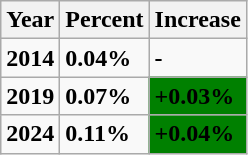<table class="wikitable">
<tr>
<th><strong>Year</strong></th>
<th><strong>Percent</strong></th>
<th><strong>Increase</strong></th>
</tr>
<tr>
<td><strong>2014</strong></td>
<td><strong>0.04%</strong></td>
<td style="background:"><strong>-</strong></td>
</tr>
<tr>
<td><strong>2019</strong></td>
<td><strong>0.07%</strong></td>
<td style="background: green"><strong>+0.03%</strong></td>
</tr>
<tr>
<td><strong>2024</strong></td>
<td><strong>0.11%</strong></td>
<td style="background: green"><strong>+0.04%</strong></td>
</tr>
</table>
